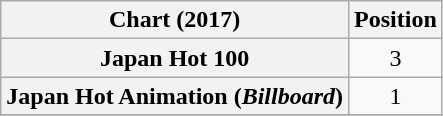<table class="wikitable plainrowheaders">
<tr>
<th>Chart (2017)</th>
<th>Position</th>
</tr>
<tr>
<th scope="row">Japan Hot 100</th>
<td align="center">3</td>
</tr>
<tr>
<th scope="row">Japan Hot Animation (<em>Billboard</em>)</th>
<td align="center">1</td>
</tr>
<tr>
</tr>
</table>
